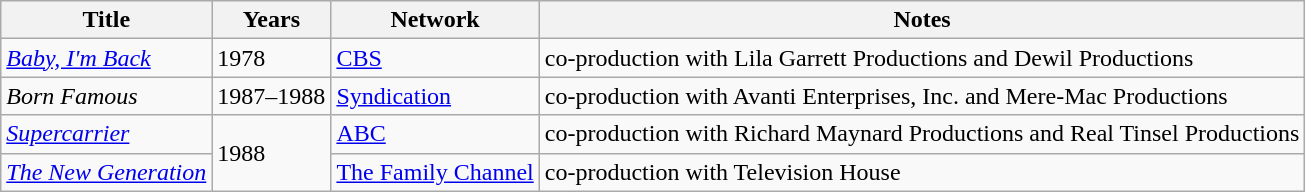<table class="wikitable sortable">
<tr>
<th>Title</th>
<th>Years</th>
<th>Network</th>
<th>Notes</th>
</tr>
<tr>
<td><em><a href='#'>Baby, I'm Back</a></em></td>
<td>1978</td>
<td><a href='#'>CBS</a></td>
<td>co-production with Lila Garrett Productions and Dewil Productions</td>
</tr>
<tr>
<td><em>Born Famous</em></td>
<td>1987–1988</td>
<td><a href='#'>Syndication</a></td>
<td>co-production with Avanti Enterprises, Inc. and Mere-Mac Productions</td>
</tr>
<tr>
<td><em><a href='#'>Supercarrier</a></em></td>
<td rowspan="2">1988</td>
<td><a href='#'>ABC</a></td>
<td>co-production with Richard Maynard Productions and Real Tinsel Productions</td>
</tr>
<tr>
<td><em><a href='#'>The New Generation</a></em></td>
<td><a href='#'>The Family Channel</a></td>
<td>co-production with Television House</td>
</tr>
</table>
